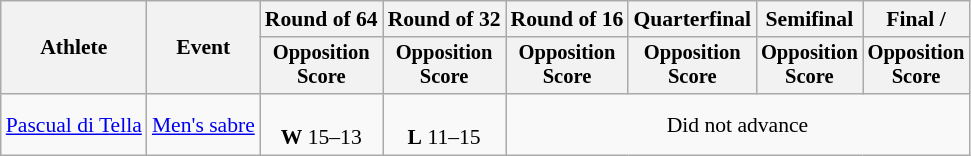<table class="wikitable" style="font-size:90%">
<tr>
<th rowspan="2">Athlete</th>
<th rowspan="2">Event</th>
<th>Round of 64</th>
<th>Round of 32</th>
<th>Round of 16</th>
<th>Quarterfinal</th>
<th>Semifinal</th>
<th colspan=2>Final / </th>
</tr>
<tr style="font-size:95%">
<th>Opposition <br> Score</th>
<th>Opposition <br> Score</th>
<th>Opposition <br> Score</th>
<th>Opposition <br> Score</th>
<th>Opposition <br> Score</th>
<th>Opposition <br> Score</th>
</tr>
<tr align=center>
<td align=left><a href='#'>Pascual di Tella</a></td>
<td align=left><a href='#'>Men's sabre</a></td>
<td><br><strong>W</strong> 15–13</td>
<td><br><strong>L</strong> 11–15</td>
<td Colspan=4>Did not advance</td>
</tr>
</table>
